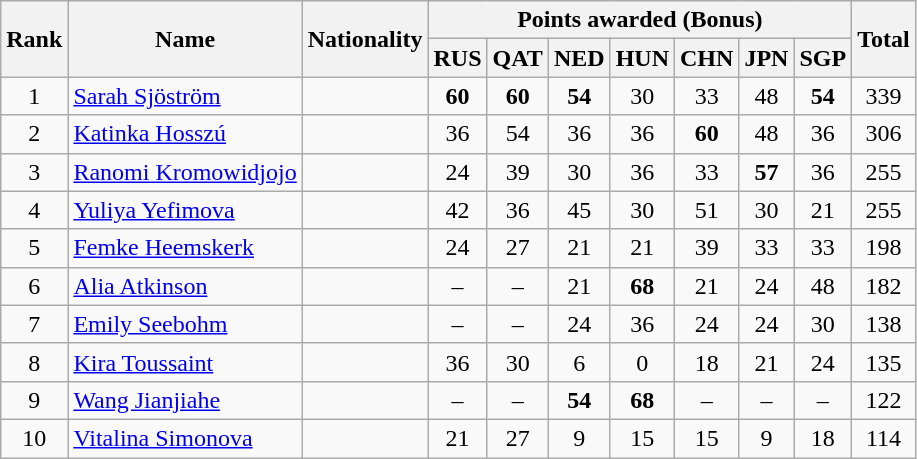<table class="wikitable" style="text-align:center;">
<tr>
<th rowspan=2>Rank</th>
<th rowspan=2>Name</th>
<th rowspan=2>Nationality</th>
<th colspan=7>Points awarded (Bonus)</th>
<th rowspan=2>Total</th>
</tr>
<tr>
<th>RUS</th>
<th>QAT</th>
<th>NED</th>
<th>HUN</th>
<th>CHN</th>
<th>JPN</th>
<th>SGP</th>
</tr>
<tr>
<td>1</td>
<td align=left><a href='#'>Sarah Sjöström</a></td>
<td align=left></td>
<td><strong>60</strong></td>
<td><strong>60</strong></td>
<td><strong>54</strong></td>
<td>30</td>
<td>33</td>
<td>48</td>
<td><strong>54</strong></td>
<td>339</td>
</tr>
<tr>
<td>2</td>
<td align=left><a href='#'>Katinka Hosszú</a></td>
<td align=left></td>
<td>36</td>
<td>54</td>
<td>36</td>
<td>36</td>
<td><strong>60</strong></td>
<td>48</td>
<td>36</td>
<td>306</td>
</tr>
<tr>
<td>3</td>
<td align=left><a href='#'>Ranomi Kromowidjojo</a></td>
<td align=left></td>
<td>24</td>
<td>39</td>
<td>30</td>
<td>36</td>
<td>33</td>
<td><strong>57</strong></td>
<td>36</td>
<td>255</td>
</tr>
<tr>
<td>4</td>
<td align=left><a href='#'>Yuliya Yefimova</a></td>
<td align=left></td>
<td>42</td>
<td>36</td>
<td>45</td>
<td>30</td>
<td>51</td>
<td>30</td>
<td>21</td>
<td>255</td>
</tr>
<tr>
<td>5</td>
<td align=left><a href='#'>Femke Heemskerk</a></td>
<td align=left></td>
<td>24</td>
<td>27</td>
<td>21</td>
<td>21</td>
<td>39</td>
<td>33</td>
<td>33</td>
<td>198</td>
</tr>
<tr>
<td>6</td>
<td align=left><a href='#'>Alia Atkinson</a></td>
<td align=left></td>
<td>–</td>
<td>–</td>
<td>21</td>
<td><strong>68</strong></td>
<td>21</td>
<td>24</td>
<td>48</td>
<td>182</td>
</tr>
<tr>
<td>7</td>
<td align=left><a href='#'>Emily Seebohm</a></td>
<td align=left></td>
<td>–</td>
<td>–</td>
<td>24</td>
<td>36</td>
<td>24</td>
<td>24</td>
<td>30</td>
<td>138</td>
</tr>
<tr>
<td>8</td>
<td align=left><a href='#'>Kira Toussaint</a></td>
<td align=left></td>
<td>36</td>
<td>30</td>
<td>6</td>
<td>0</td>
<td>18</td>
<td>21</td>
<td>24</td>
<td>135</td>
</tr>
<tr>
<td>9</td>
<td align=left><a href='#'>Wang Jianjiahe</a></td>
<td align=left></td>
<td>–</td>
<td>–</td>
<td><strong>54</strong></td>
<td><strong>68</strong></td>
<td>–</td>
<td>–</td>
<td>–</td>
<td>122</td>
</tr>
<tr>
<td>10</td>
<td align=left><a href='#'>Vitalina Simonova</a></td>
<td align=left></td>
<td>21</td>
<td>27</td>
<td>9</td>
<td>15</td>
<td>15</td>
<td>9</td>
<td>18</td>
<td>114</td>
</tr>
</table>
